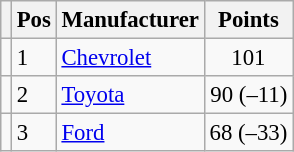<table class="wikitable sortable" style="font-size: 95%;">
<tr>
<th></th>
<th>Pos</th>
<th>Manufacturer</th>
<th>Points</th>
</tr>
<tr>
<td align="left"></td>
<td>1</td>
<td><a href='#'>Chevrolet</a></td>
<td style="text-align:center;">101</td>
</tr>
<tr>
<td align="left"></td>
<td>2</td>
<td><a href='#'>Toyota</a></td>
<td style="text-align:right;">90 (–11)</td>
</tr>
<tr>
<td align="left"></td>
<td>3</td>
<td><a href='#'>Ford</a></td>
<td style="text-align:right;">68 (–33)</td>
</tr>
</table>
